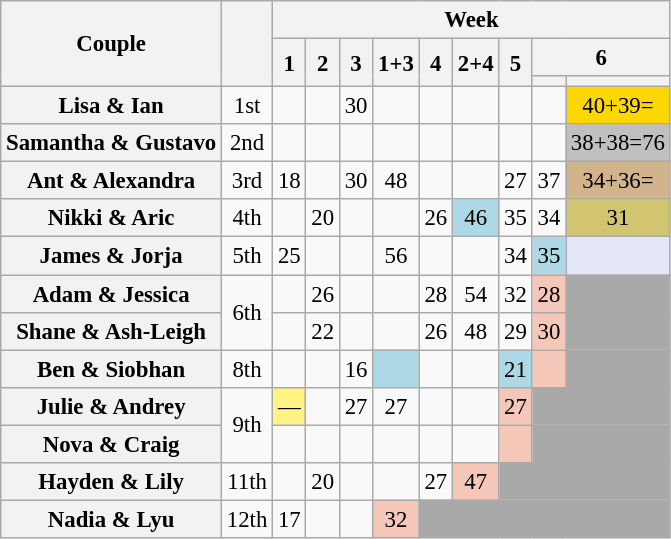<table class="wikitable sortable" style="text-align:center; font-size:95%">
<tr>
<th rowspan="3" scope="col">Couple</th>
<th rowspan="3" scope="col"></th>
<th colspan="9" scope="col">Week</th>
</tr>
<tr>
<th scope="col" rowspan="2">1</th>
<th scope="col" rowspan="2">2</th>
<th scope="col" rowspan="2">3</th>
<th scope="col" rowspan="2">1+3</th>
<th scope="col" rowspan="2">4</th>
<th scope="col" rowspan="2">2+4</th>
<th scope="col" rowspan="2">5</th>
<th scope="col" colspan="2">6</th>
</tr>
<tr>
<th></th>
<th></th>
</tr>
<tr>
<th scope="row">Lisa & Ian</th>
<td>1st</td>
<td></td>
<td></td>
<td>30</td>
<td></td>
<td></td>
<td></td>
<td></td>
<td></td>
<td bgcolor="gold">40+39=</td>
</tr>
<tr>
<th scope="row">Samantha & Gustavo</th>
<td>2nd</td>
<td></td>
<td></td>
<td></td>
<td></td>
<td></td>
<td></td>
<td></td>
<td></td>
<td bgcolor="silver">38+38=76</td>
</tr>
<tr>
<th scope="row">Ant & Alexandra</th>
<td>3rd</td>
<td>18</td>
<td></td>
<td>30</td>
<td>48</td>
<td></td>
<td></td>
<td>27</td>
<td>37</td>
<td bgcolor="tan">34+36=</td>
</tr>
<tr>
<th scope="row">Nikki & Aric</th>
<td>4th</td>
<td></td>
<td>20</td>
<td></td>
<td></td>
<td>26</td>
<td bgcolor="lightblue">46</td>
<td>35</td>
<td>34</td>
<td bgcolor="D1C571">31</td>
</tr>
<tr>
<th scope="row">James & Jorja</th>
<td>5th</td>
<td>25</td>
<td></td>
<td></td>
<td>56</td>
<td></td>
<td></td>
<td>34</td>
<td bgcolor="lightblue">35</td>
<td bgcolor="E6E6FA"></td>
</tr>
<tr>
<th scope="row">Adam & Jessica</th>
<td rowspan="2">6th</td>
<td></td>
<td>26</td>
<td></td>
<td></td>
<td>28</td>
<td>54</td>
<td>32</td>
<td bgcolor="f4c7b8">28</td>
<td bgcolor="darkgrey"></td>
</tr>
<tr>
<th scope="row">Shane & Ash-Leigh</th>
<td></td>
<td>22</td>
<td></td>
<td></td>
<td>26</td>
<td>48</td>
<td>29</td>
<td bgcolor="f4c7b8">30</td>
<td bgcolor="darkgrey"></td>
</tr>
<tr>
<th scope="row">Ben & Siobhan</th>
<td>8th</td>
<td></td>
<td></td>
<td>16</td>
<td bgcolor="lightblue"></td>
<td></td>
<td></td>
<td bgcolor="lightblue">21</td>
<td bgcolor="f4c7b8"></td>
<td bgcolor="darkgrey"></td>
</tr>
<tr>
<th scope="row">Julie & Andrey</th>
<td rowspan="2">9th</td>
<td bgcolor="fff383">—</td>
<td></td>
<td>27</td>
<td>27</td>
<td></td>
<td></td>
<td bgcolor="f4c7b8">27</td>
<td colspan="2" bgcolor="darkgrey"></td>
</tr>
<tr>
<th scope="row">Nova & Craig</th>
<td></td>
<td></td>
<td></td>
<td></td>
<td></td>
<td></td>
<td bgcolor="f4c7b8"></td>
<td colspan="2" bgcolor="darkgrey"></td>
</tr>
<tr>
<th scope="row">Hayden & Lily</th>
<td>11th</td>
<td></td>
<td>20</td>
<td></td>
<td></td>
<td>27</td>
<td bgcolor="f4c7b8">47</td>
<td colspan="3" bgcolor="darkgrey"></td>
</tr>
<tr>
<th scope="row">Nadia & Lyu</th>
<td>12th</td>
<td>17</td>
<td></td>
<td></td>
<td bgcolor="f4c7b8">32</td>
<td colspan="5" bgcolor="darkgrey"></td>
</tr>
</table>
